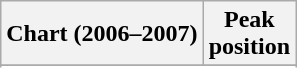<table class="wikitable sortable">
<tr>
<th align="left">Chart (2006–2007)</th>
<th style="text-align:center;">Peak<br>position</th>
</tr>
<tr>
</tr>
<tr>
</tr>
</table>
